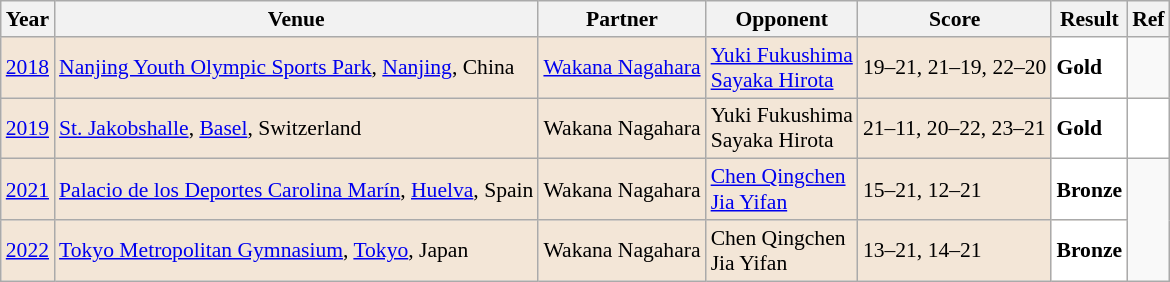<table class="sortable wikitable" style="font-size: 90%">
<tr>
<th>Year</th>
<th>Venue</th>
<th>Partner</th>
<th>Opponent</th>
<th>Score</th>
<th>Result</th>
<th>Ref</th>
</tr>
<tr style="background:#F3E6D7">
<td align="center"><a href='#'>2018</a></td>
<td align="left"><a href='#'>Nanjing Youth Olympic Sports Park</a>, <a href='#'>Nanjing</a>, China</td>
<td align="left"> <a href='#'>Wakana Nagahara</a></td>
<td align="left"> <a href='#'>Yuki Fukushima</a><br> <a href='#'>Sayaka Hirota</a></td>
<td align="left">19–21, 21–19, 22–20</td>
<td style="text-align:left; background:white"> <strong>Gold</strong></td>
</tr>
<tr style="background:#F3E6D7">
<td align="center"><a href='#'>2019</a></td>
<td align="left"><a href='#'>St. Jakobshalle</a>, <a href='#'>Basel</a>, Switzerland</td>
<td align="left"> Wakana Nagahara</td>
<td align="left"> Yuki Fukushima<br> Sayaka Hirota</td>
<td align="left">21–11, 20–22, 23–21</td>
<td style="text-align:left; background:white"> <strong>Gold</strong></td>
<td style="text-align:center; background:white"></td>
</tr>
<tr style="background:#F3E6D7">
<td align="center"><a href='#'>2021</a></td>
<td align="left"><a href='#'>Palacio de los Deportes Carolina Marín</a>, <a href='#'>Huelva</a>, Spain</td>
<td align="left"> Wakana Nagahara</td>
<td align="left"> <a href='#'>Chen Qingchen</a><br> <a href='#'>Jia Yifan</a></td>
<td align="left">15–21, 12–21</td>
<td style="text-align:left; background:white"> <strong>Bronze</strong></td>
</tr>
<tr style="background:#F3E6D7">
<td align="center"><a href='#'>2022</a></td>
<td align="left"><a href='#'>Tokyo Metropolitan Gymnasium</a>, <a href='#'>Tokyo</a>, Japan</td>
<td align="left"> Wakana Nagahara</td>
<td align="left"> Chen Qingchen<br> Jia Yifan</td>
<td align="left">13–21, 14–21</td>
<td style="text-align:left; background:white"> <strong>Bronze</strong></td>
</tr>
</table>
